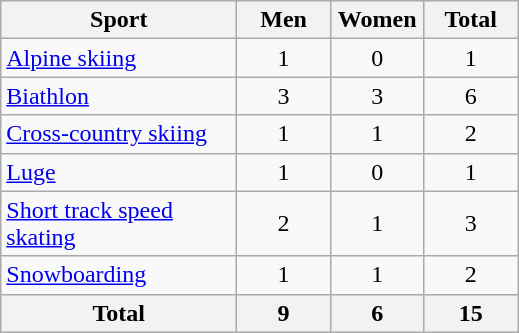<table class="wikitable sortable" style=text-align:center>
<tr>
<th width=150>Sport</th>
<th width=55>Men</th>
<th width=55>Women</th>
<th width=55>Total</th>
</tr>
<tr>
<td align=left><a href='#'>Alpine skiing</a></td>
<td>1</td>
<td>0</td>
<td>1</td>
</tr>
<tr>
<td align=left><a href='#'>Biathlon</a></td>
<td>3</td>
<td>3</td>
<td>6</td>
</tr>
<tr>
<td align=left><a href='#'>Cross-country skiing</a></td>
<td>1</td>
<td>1</td>
<td>2</td>
</tr>
<tr>
<td align=left><a href='#'>Luge</a></td>
<td>1</td>
<td>0</td>
<td>1</td>
</tr>
<tr>
<td align=left><a href='#'>Short track speed skating</a></td>
<td>2</td>
<td>1</td>
<td>3</td>
</tr>
<tr>
<td align=left><a href='#'>Snowboarding</a></td>
<td>1</td>
<td>1</td>
<td>2</td>
</tr>
<tr>
<th>Total</th>
<th>9</th>
<th>6</th>
<th>15</th>
</tr>
</table>
